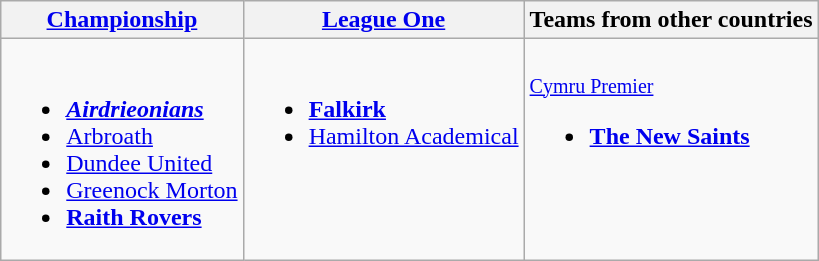<table class="wikitable">
<tr>
<th><a href='#'>Championship</a></th>
<th><a href='#'>League One</a></th>
<th>Teams from other countries</th>
</tr>
<tr>
<td valign="top"><br><ul><li><strong><em><a href='#'>Airdrieonians</a></em></strong></li><li><a href='#'>Arbroath</a></li><li><a href='#'>Dundee United</a></li><li><a href='#'>Greenock Morton</a></li><li><strong><a href='#'>Raith Rovers</a></strong></li></ul></td>
<td valign="top"><br><ul><li><strong><a href='#'>Falkirk</a></strong></li><li><a href='#'>Hamilton Academical</a></li></ul></td>
<td valign="top"><br><small><a href='#'>Cymru Premier</a></small><ul><li><strong><a href='#'>The New Saints</a></strong></li></ul></td>
</tr>
</table>
